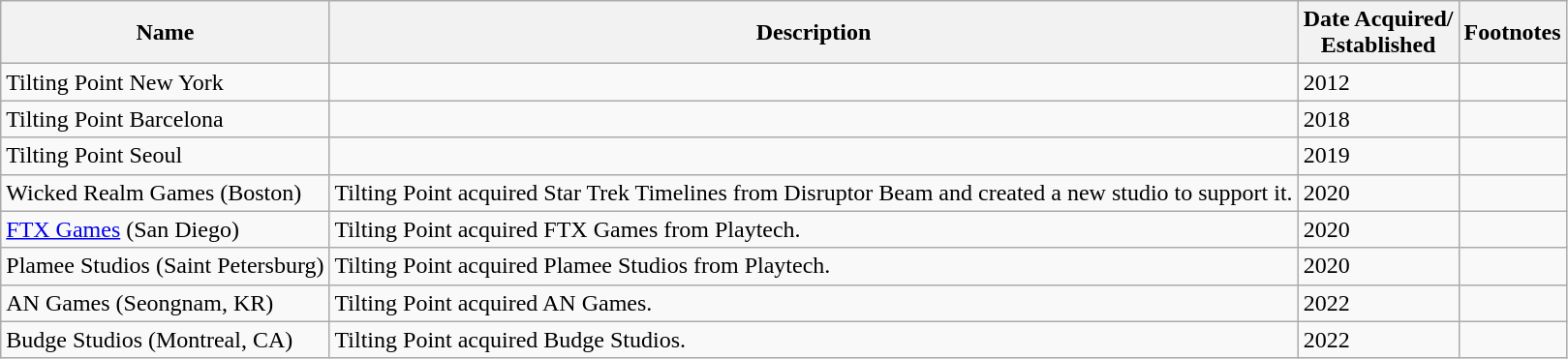<table class="wikitable">
<tr>
<th>Name</th>
<th>Description</th>
<th>Date Acquired/<br>Established</th>
<th>Footnotes</th>
</tr>
<tr>
<td>Tilting Point New York</td>
<td></td>
<td>2012</td>
<td></td>
</tr>
<tr>
<td>Tilting Point Barcelona</td>
<td></td>
<td>2018</td>
<td></td>
</tr>
<tr>
<td>Tilting Point Seoul</td>
<td></td>
<td>2019</td>
<td></td>
</tr>
<tr>
<td>Wicked Realm Games (Boston)</td>
<td>Tilting Point acquired Star Trek Timelines from Disruptor Beam and created a new studio to support it.</td>
<td>2020</td>
<td></td>
</tr>
<tr>
<td><a href='#'>FTX Games</a> (San Diego)</td>
<td>Tilting Point acquired FTX Games from Playtech.</td>
<td>2020</td>
<td></td>
</tr>
<tr>
<td>Plamee Studios (Saint Petersburg)</td>
<td>Tilting Point acquired Plamee Studios from Playtech.</td>
<td>2020</td>
<td></td>
</tr>
<tr>
<td>AN Games (Seongnam, KR)</td>
<td>Tilting Point acquired AN Games.</td>
<td>2022</td>
<td></td>
</tr>
<tr>
<td>Budge Studios (Montreal, CA)</td>
<td>Tilting Point acquired Budge Studios.</td>
<td>2022</td>
<td></td>
</tr>
</table>
